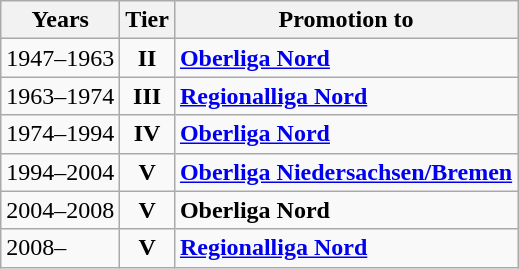<table class="wikitable">
<tr>
<th>Years</th>
<th>Tier</th>
<th>Promotion to</th>
</tr>
<tr>
<td>1947–1963</td>
<td align="center"><strong>II</strong></td>
<td><strong><a href='#'>Oberliga Nord</a></strong></td>
</tr>
<tr>
<td>1963–1974</td>
<td align="center"><strong>III</strong></td>
<td><strong><a href='#'>Regionalliga Nord</a></strong></td>
</tr>
<tr>
<td>1974–1994</td>
<td align="center"><strong>IV</strong></td>
<td><strong><a href='#'>Oberliga Nord</a></strong></td>
</tr>
<tr>
<td>1994–2004</td>
<td align="center"><strong>V</strong></td>
<td><strong><a href='#'>Oberliga Niedersachsen/Bremen</a></strong></td>
</tr>
<tr>
<td>2004–2008</td>
<td align="center"><strong>V</strong></td>
<td><strong>Oberliga Nord</strong></td>
</tr>
<tr>
<td>2008–</td>
<td align="center"><strong>V</strong></td>
<td><strong><a href='#'>Regionalliga Nord</a></strong></td>
</tr>
</table>
